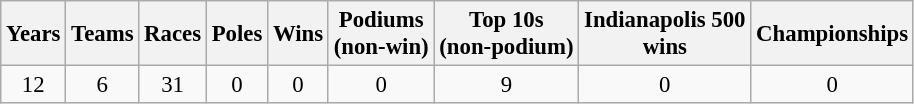<table class="wikitable" style="text-align:center; font-size:95%">
<tr>
<th>Years</th>
<th>Teams</th>
<th>Races</th>
<th>Poles</th>
<th>Wins</th>
<th>Podiums<br>(non-win)</th>
<th>Top 10s<br>(non-podium)</th>
<th>Indianapolis 500<br> wins</th>
<th>Championships</th>
</tr>
<tr>
<td>12</td>
<td>6</td>
<td>31</td>
<td>0</td>
<td>0</td>
<td>0</td>
<td>9</td>
<td>0</td>
<td>0</td>
</tr>
</table>
